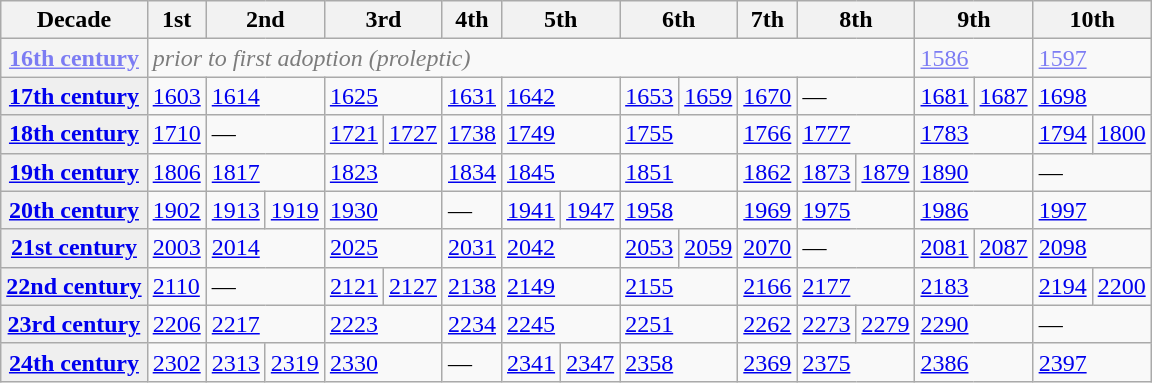<table class="wikitable">
<tr>
<th scope=row>Decade</th>
<th>1st</th>
<th colspan=2>2nd</th>
<th colspan=2>3rd</th>
<th>4th</th>
<th colspan=2>5th</th>
<th colspan=2>6th</th>
<th>7th</th>
<th colspan=2>8th</th>
<th colspan=2>9th</th>
<th colspan=2>10th</th>
</tr>
<tr style="opacity: 0.5;">
<th style="background-color:#efefef;"><a href='#'>16th century</a></th>
<td colspan=13><em>prior to first adoption (proleptic)</em></td>
<td colspan=2><a href='#'>1586</a></td>
<td colspan=2><a href='#'>1597</a></td>
</tr>
<tr>
<th style="background-color:#efefef;"><a href='#'>17th century</a></th>
<td><a href='#'>1603</a></td>
<td colspan=2><a href='#'>1614</a></td>
<td colspan=2><a href='#'>1625</a></td>
<td><a href='#'>1631</a></td>
<td colspan=2><a href='#'>1642</a></td>
<td><a href='#'>1653</a></td>
<td><a href='#'>1659</a></td>
<td><a href='#'>1670</a></td>
<td colspan=2>—</td>
<td><a href='#'>1681</a></td>
<td><a href='#'>1687</a></td>
<td colspan=2><a href='#'>1698</a></td>
</tr>
<tr>
<th style="background-color:#efefef;"><a href='#'>18th century</a></th>
<td><a href='#'>1710</a></td>
<td colspan=2>—</td>
<td><a href='#'>1721</a></td>
<td><a href='#'>1727</a></td>
<td><a href='#'>1738</a></td>
<td colspan=2><a href='#'>1749</a></td>
<td colspan=2><a href='#'>1755</a></td>
<td><a href='#'>1766</a></td>
<td colspan=2><a href='#'>1777</a></td>
<td colspan=2><a href='#'>1783</a></td>
<td><a href='#'>1794</a></td>
<td><a href='#'>1800</a></td>
</tr>
<tr>
<th style="background-color:#efefef;"><a href='#'>19th century</a></th>
<td><a href='#'>1806</a></td>
<td colspan=2><a href='#'>1817</a></td>
<td colspan=2><a href='#'>1823</a></td>
<td><a href='#'>1834</a></td>
<td colspan=2><a href='#'>1845</a></td>
<td colspan=2><a href='#'>1851</a></td>
<td><a href='#'>1862</a></td>
<td><a href='#'>1873</a></td>
<td><a href='#'>1879</a></td>
<td colspan=2><a href='#'>1890</a></td>
<td colspan=2>—</td>
</tr>
<tr>
<th style="background-color:#efefef;"><a href='#'>20th century</a></th>
<td><a href='#'>1902</a></td>
<td><a href='#'>1913</a></td>
<td><a href='#'>1919</a></td>
<td colspan=2><a href='#'>1930</a></td>
<td>—</td>
<td><a href='#'>1941</a></td>
<td><a href='#'>1947</a></td>
<td colspan=2><a href='#'>1958</a></td>
<td><a href='#'>1969</a></td>
<td colspan=2><a href='#'>1975</a></td>
<td colspan=2><a href='#'>1986</a></td>
<td colspan=2><a href='#'>1997</a></td>
</tr>
<tr>
<th style="background-color:#efefef;"><a href='#'>21st century</a></th>
<td><a href='#'>2003</a></td>
<td colspan=2><a href='#'>2014</a></td>
<td colspan=2><a href='#'>2025</a></td>
<td><a href='#'>2031</a></td>
<td colspan=2><a href='#'>2042</a></td>
<td><a href='#'>2053</a></td>
<td><a href='#'>2059</a></td>
<td><a href='#'>2070</a></td>
<td colspan=2>—</td>
<td><a href='#'>2081</a></td>
<td><a href='#'>2087</a></td>
<td colspan=2><a href='#'>2098</a></td>
</tr>
<tr>
<th style="background-color:#efefef;"><a href='#'>22nd century</a></th>
<td><a href='#'>2110</a></td>
<td colspan=2>—</td>
<td><a href='#'>2121</a></td>
<td><a href='#'>2127</a></td>
<td><a href='#'>2138</a></td>
<td colspan=2><a href='#'>2149</a></td>
<td colspan=2><a href='#'>2155</a></td>
<td><a href='#'>2166</a></td>
<td colspan=2><a href='#'>2177</a></td>
<td colspan=2><a href='#'>2183</a></td>
<td><a href='#'>2194</a></td>
<td><a href='#'>2200</a></td>
</tr>
<tr>
<th style="background-color:#efefef;"><a href='#'>23rd century</a></th>
<td><a href='#'>2206</a></td>
<td colspan=2><a href='#'>2217</a></td>
<td colspan=2><a href='#'>2223</a></td>
<td><a href='#'>2234</a></td>
<td colspan=2><a href='#'>2245</a></td>
<td colspan=2><a href='#'>2251</a></td>
<td><a href='#'>2262</a></td>
<td><a href='#'>2273</a></td>
<td><a href='#'>2279</a></td>
<td colspan=2><a href='#'>2290</a></td>
<td colspan=2>—</td>
</tr>
<tr>
<th style="background-color:#efefef;"><a href='#'>24th century</a></th>
<td><a href='#'>2302</a></td>
<td><a href='#'>2313</a></td>
<td><a href='#'>2319</a></td>
<td colspan=2><a href='#'>2330</a></td>
<td>—</td>
<td><a href='#'>2341</a></td>
<td><a href='#'>2347</a></td>
<td colspan=2><a href='#'>2358</a></td>
<td><a href='#'>2369</a></td>
<td colspan=2><a href='#'>2375</a></td>
<td colspan=2><a href='#'>2386</a></td>
<td colspan=2><a href='#'>2397</a></td>
</tr>
</table>
